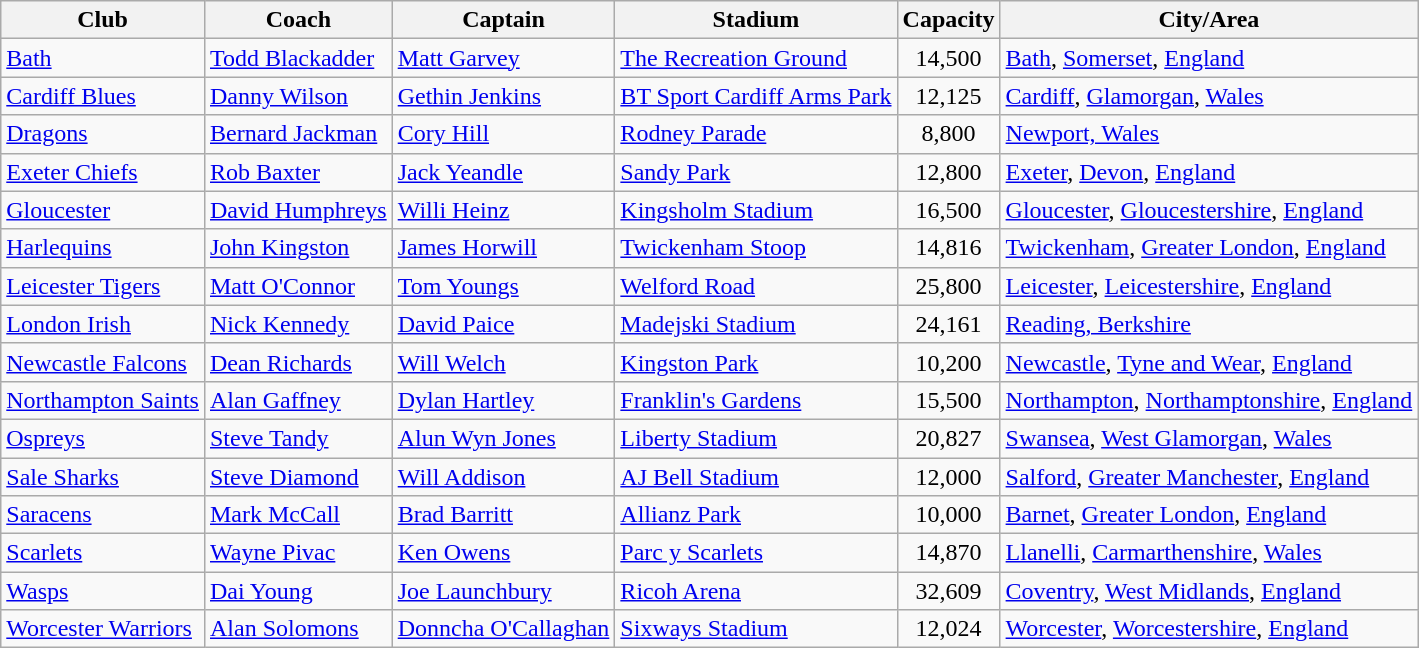<table class="wikitable sortable">
<tr>
<th>Club</th>
<th>Coach</th>
<th>Captain</th>
<th>Stadium</th>
<th>Capacity</th>
<th>City/Area</th>
</tr>
<tr>
<td> <a href='#'>Bath</a></td>
<td> <a href='#'>Todd Blackadder</a></td>
<td> <a href='#'>Matt Garvey</a></td>
<td><a href='#'>The Recreation Ground</a></td>
<td align=center>14,500</td>
<td><a href='#'>Bath</a>, <a href='#'>Somerset</a>, <a href='#'>England</a></td>
</tr>
<tr>
<td> <a href='#'>Cardiff Blues</a></td>
<td> <a href='#'>Danny Wilson</a></td>
<td> <a href='#'>Gethin Jenkins</a></td>
<td><a href='#'>BT Sport Cardiff Arms Park</a></td>
<td align=center>12,125</td>
<td><a href='#'>Cardiff</a>, <a href='#'>Glamorgan</a>, <a href='#'>Wales</a></td>
</tr>
<tr>
<td> <a href='#'>Dragons</a></td>
<td> <a href='#'>Bernard Jackman</a></td>
<td> <a href='#'>Cory Hill</a></td>
<td><a href='#'>Rodney Parade</a></td>
<td align=center>8,800</td>
<td><a href='#'>Newport, Wales</a></td>
</tr>
<tr>
<td> <a href='#'>Exeter Chiefs</a></td>
<td> <a href='#'>Rob Baxter</a></td>
<td> <a href='#'>Jack Yeandle</a></td>
<td><a href='#'>Sandy Park</a></td>
<td align=center>12,800</td>
<td><a href='#'>Exeter</a>, <a href='#'>Devon</a>, <a href='#'>England</a></td>
</tr>
<tr>
<td> <a href='#'>Gloucester</a></td>
<td> <a href='#'>David Humphreys</a></td>
<td> <a href='#'>Willi Heinz</a></td>
<td><a href='#'>Kingsholm Stadium</a></td>
<td align=center>16,500</td>
<td><a href='#'>Gloucester</a>, <a href='#'>Gloucestershire</a>, <a href='#'>England</a></td>
</tr>
<tr>
<td> <a href='#'>Harlequins</a></td>
<td> <a href='#'>John Kingston</a></td>
<td> <a href='#'>James Horwill</a></td>
<td><a href='#'>Twickenham Stoop</a></td>
<td align=center>14,816</td>
<td><a href='#'>Twickenham</a>, <a href='#'>Greater London</a>, <a href='#'>England</a></td>
</tr>
<tr>
<td> <a href='#'>Leicester Tigers</a></td>
<td> <a href='#'>Matt O'Connor</a></td>
<td> <a href='#'>Tom Youngs</a></td>
<td><a href='#'>Welford Road</a></td>
<td align=center>25,800</td>
<td><a href='#'>Leicester</a>, <a href='#'>Leicestershire</a>, <a href='#'>England</a></td>
</tr>
<tr>
<td> <a href='#'>London Irish</a></td>
<td> <a href='#'>Nick Kennedy</a></td>
<td> <a href='#'>David Paice</a></td>
<td><a href='#'>Madejski Stadium</a></td>
<td align=center>24,161</td>
<td><a href='#'>Reading, Berkshire</a></td>
</tr>
<tr>
<td> <a href='#'>Newcastle Falcons</a></td>
<td> <a href='#'>Dean Richards</a></td>
<td> <a href='#'>Will Welch</a></td>
<td><a href='#'>Kingston Park</a></td>
<td align=center>10,200</td>
<td><a href='#'>Newcastle</a>, <a href='#'>Tyne and Wear</a>, <a href='#'>England</a></td>
</tr>
<tr>
<td> <a href='#'>Northampton Saints</a></td>
<td> <a href='#'>Alan Gaffney</a></td>
<td> <a href='#'>Dylan Hartley</a></td>
<td><a href='#'>Franklin's Gardens</a></td>
<td align=center>15,500</td>
<td><a href='#'>Northampton</a>, <a href='#'>Northamptonshire</a>, <a href='#'>England</a></td>
</tr>
<tr>
<td> <a href='#'>Ospreys</a></td>
<td> <a href='#'>Steve Tandy</a></td>
<td> <a href='#'>Alun Wyn Jones</a></td>
<td><a href='#'>Liberty Stadium</a></td>
<td align=center>20,827</td>
<td><a href='#'>Swansea</a>, <a href='#'>West Glamorgan</a>, <a href='#'>Wales</a></td>
</tr>
<tr>
<td> <a href='#'>Sale Sharks</a></td>
<td> <a href='#'>Steve Diamond</a></td>
<td> <a href='#'>Will Addison</a></td>
<td><a href='#'>AJ Bell Stadium</a></td>
<td align=center>12,000</td>
<td><a href='#'>Salford</a>, <a href='#'>Greater Manchester</a>, <a href='#'>England</a></td>
</tr>
<tr>
<td> <a href='#'>Saracens</a></td>
<td> <a href='#'>Mark McCall</a></td>
<td> <a href='#'>Brad Barritt</a></td>
<td><a href='#'>Allianz Park</a></td>
<td style="text-align:center;">10,000</td>
<td><a href='#'>Barnet</a>, <a href='#'>Greater London</a>, <a href='#'>England</a></td>
</tr>
<tr>
<td> <a href='#'>Scarlets</a></td>
<td> <a href='#'>Wayne Pivac</a></td>
<td> <a href='#'>Ken Owens</a></td>
<td><a href='#'>Parc y Scarlets</a></td>
<td style="text-align:center;">14,870</td>
<td><a href='#'>Llanelli</a>, <a href='#'>Carmarthenshire</a>, <a href='#'>Wales</a></td>
</tr>
<tr>
<td> <a href='#'>Wasps</a></td>
<td> <a href='#'>Dai Young</a></td>
<td> <a href='#'>Joe Launchbury</a></td>
<td><a href='#'>Ricoh Arena</a></td>
<td align=center>32,609</td>
<td><a href='#'>Coventry</a>, <a href='#'>West Midlands</a>, <a href='#'>England</a></td>
</tr>
<tr>
<td> <a href='#'>Worcester Warriors</a></td>
<td> <a href='#'>Alan Solomons</a></td>
<td> <a href='#'>Donncha O'Callaghan</a></td>
<td><a href='#'>Sixways Stadium</a></td>
<td align=center>12,024</td>
<td><a href='#'>Worcester</a>, <a href='#'>Worcestershire</a>, <a href='#'>England</a></td>
</tr>
</table>
